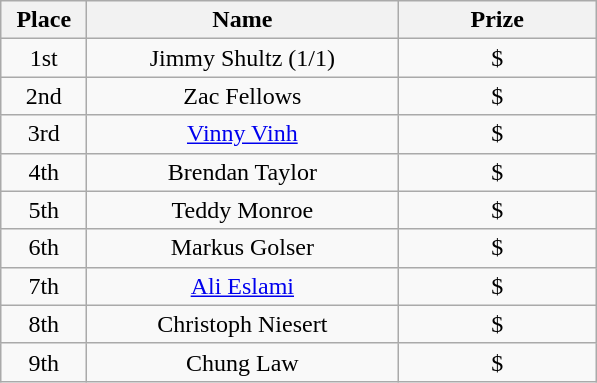<table class="wikitable">
<tr>
<th width="50">Place</th>
<th width="200">Name</th>
<th width="125">Prize</th>
</tr>
<tr>
<td align = "center">1st</td>
<td align = "center">Jimmy Shultz (1/1)</td>
<td align = "center">$</td>
</tr>
<tr>
<td align = "center">2nd</td>
<td align = "center">Zac Fellows</td>
<td align = "center">$</td>
</tr>
<tr>
<td align = "center">3rd</td>
<td align = "center"><a href='#'>Vinny Vinh</a></td>
<td align = "center">$</td>
</tr>
<tr>
<td align = "center">4th</td>
<td align = "center">Brendan Taylor</td>
<td align = "center">$</td>
</tr>
<tr>
<td align = "center">5th</td>
<td align = "center">Teddy Monroe</td>
<td align = "center">$</td>
</tr>
<tr>
<td align = "center">6th</td>
<td align = "center">Markus Golser</td>
<td align = "center">$</td>
</tr>
<tr>
<td align = "center">7th</td>
<td align = "center"><a href='#'>Ali Eslami</a></td>
<td align = "center">$</td>
</tr>
<tr>
<td align = "center">8th</td>
<td align = "center">Christoph Niesert</td>
<td align = "center">$</td>
</tr>
<tr>
<td align = "center">9th</td>
<td align = "center">Chung Law</td>
<td align = "center">$</td>
</tr>
</table>
